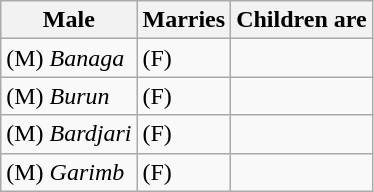<table class="wikitable">
<tr>
<th>Male</th>
<th>Marries</th>
<th>Children are</th>
</tr>
<tr>
<td>(M) <em>Banaga </em></td>
<td>(F)</td>
<td></td>
</tr>
<tr>
<td>(M) <em>Burun</em></td>
<td>(F)</td>
<td></td>
</tr>
<tr>
<td>(M) <em>Bardjari</em></td>
<td>(F)</td>
<td></td>
</tr>
<tr>
<td>(M) <em>Garimb</em></td>
<td>(F)</td>
<td></td>
</tr>
</table>
